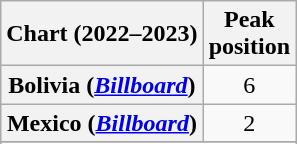<table class="wikitable sortable plainrowheaders" style="text-align:center">
<tr>
<th scope="col">Chart (2022–2023)</th>
<th scope="col">Peak<br>position</th>
</tr>
<tr>
<th scope="row">Bolivia (<em><a href='#'>Billboard</a></em>)</th>
<td>6</td>
</tr>
<tr>
<th scope="row">Mexico (<em><a href='#'>Billboard</a></em>)</th>
<td>2</td>
</tr>
<tr>
</tr>
<tr>
</tr>
<tr>
</tr>
<tr>
</tr>
<tr>
</tr>
</table>
